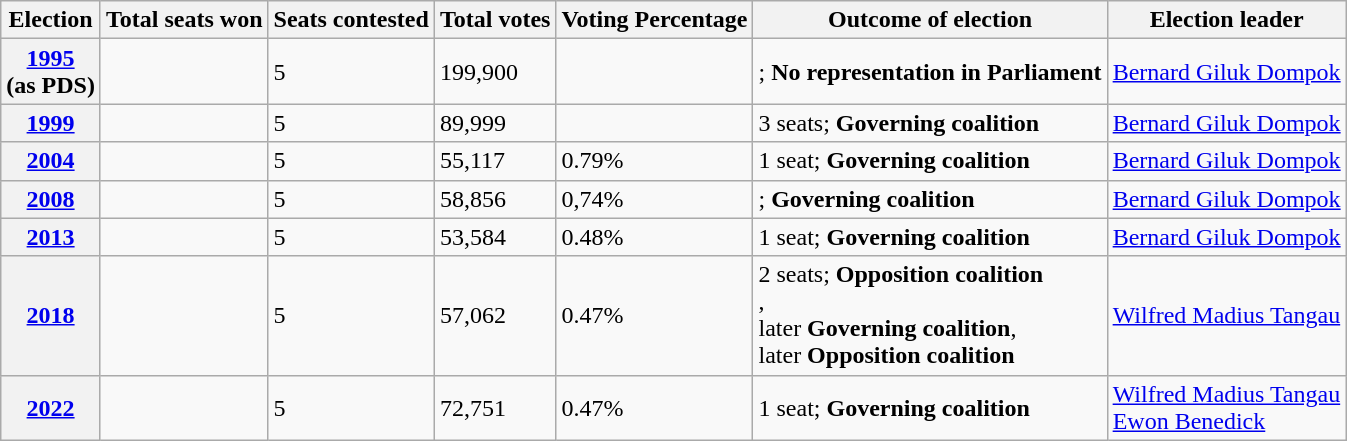<table class="wikitable">
<tr>
<th>Election</th>
<th>Total seats won</th>
<th>Seats contested</th>
<th>Total votes</th>
<th>Voting Percentage</th>
<th>Outcome of election</th>
<th>Election leader</th>
</tr>
<tr>
<th><a href='#'>1995</a> <br>(as PDS)</th>
<td></td>
<td>5</td>
<td>199,900</td>
<td></td>
<td>; <strong>No representation in Parliament</strong> </td>
<td><a href='#'>Bernard Giluk Dompok</a></td>
</tr>
<tr>
<th><a href='#'>1999</a></th>
<td></td>
<td>5</td>
<td>89,999</td>
<td></td>
<td>3 seats; <strong>Governing coalition</strong> <br> </td>
<td><a href='#'>Bernard Giluk Dompok</a></td>
</tr>
<tr>
<th><a href='#'>2004</a></th>
<td></td>
<td>5</td>
<td>55,117</td>
<td>0.79%</td>
<td>1 seat; <strong>Governing coalition</strong> <br> </td>
<td><a href='#'>Bernard Giluk Dompok</a></td>
</tr>
<tr>
<th><a href='#'>2008</a></th>
<td></td>
<td>5</td>
<td>58,856</td>
<td>0,74%</td>
<td>; <strong>Governing coalition</strong> <br> </td>
<td><a href='#'>Bernard Giluk Dompok</a></td>
</tr>
<tr>
<th><a href='#'>2013</a></th>
<td></td>
<td>5</td>
<td>53,584</td>
<td>0.48%</td>
<td>1 seat; <strong>Governing coalition</strong> <br> </td>
<td><a href='#'>Bernard Giluk Dompok</a></td>
</tr>
<tr>
<th><a href='#'>2018</a></th>
<td></td>
<td>5</td>
<td>57,062</td>
<td>0.47%</td>
<td>2 seats; <strong>Opposition coalition</strong> <br> , <br> later <strong>Governing coalition</strong>,<br> later <strong>Opposition coalition</strong> <br></td>
<td><a href='#'>Wilfred Madius Tangau</a></td>
</tr>
<tr>
<th><a href='#'>2022</a></th>
<td></td>
<td>5</td>
<td>72,751</td>
<td>0.47%</td>
<td>1 seat; <strong>Governing coalition</strong> </td>
<td><a href='#'>Wilfred Madius Tangau</a><br><a href='#'>Ewon Benedick</a> </td>
</tr>
</table>
